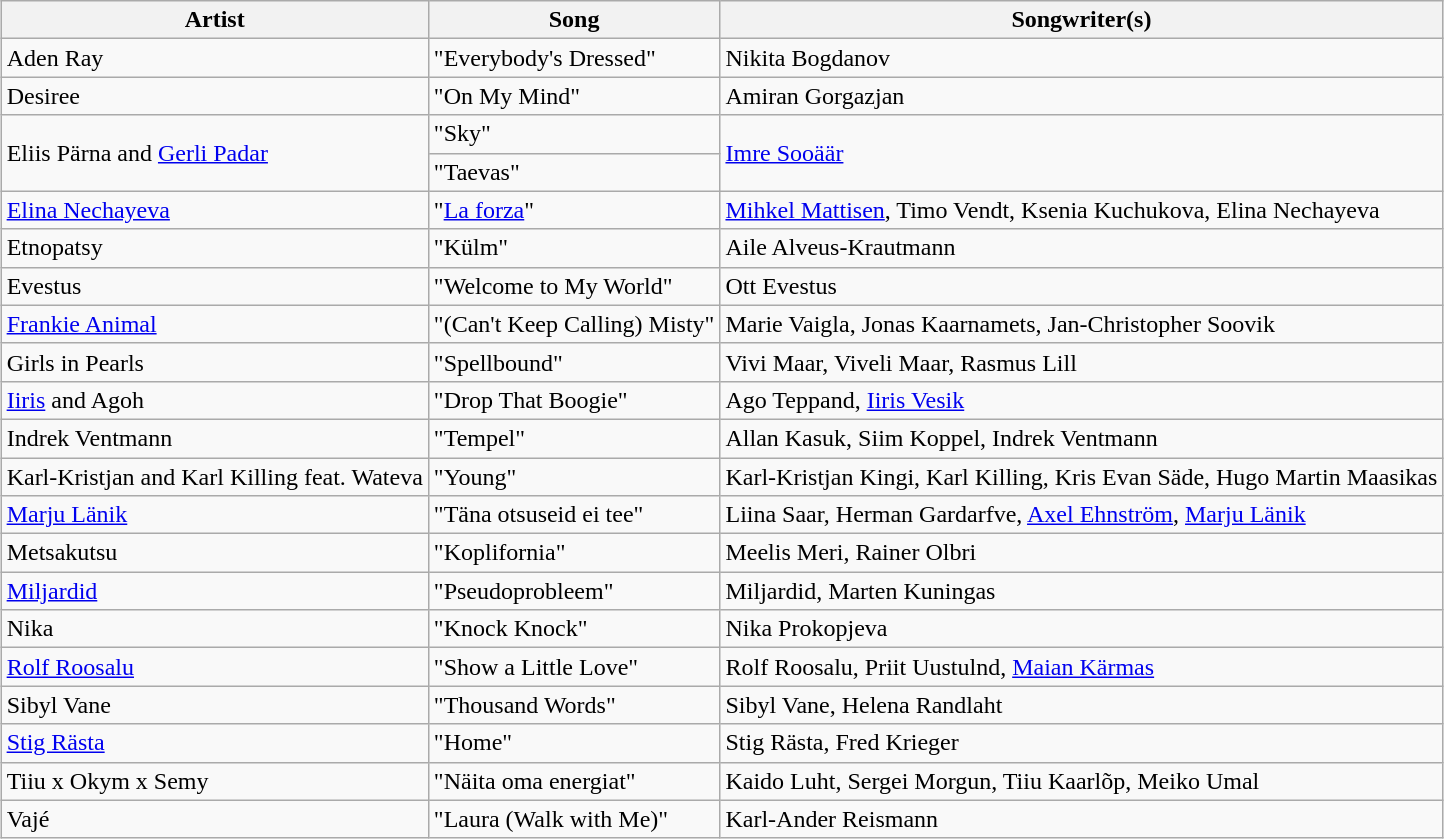<table class="sortable wikitable" style="margin: 1em auto 1em auto; text-align:left">
<tr>
<th>Artist</th>
<th>Song</th>
<th>Songwriter(s)</th>
</tr>
<tr>
<td>Aden Ray</td>
<td>"Everybody's Dressed"</td>
<td>Nikita Bogdanov</td>
</tr>
<tr>
<td>Desiree</td>
<td>"On My Mind"</td>
<td>Amiran Gorgazjan</td>
</tr>
<tr>
<td rowspan="2">Eliis Pärna and <a href='#'>Gerli Padar</a></td>
<td>"Sky"</td>
<td rowspan="2"><a href='#'>Imre Sooäär</a></td>
</tr>
<tr>
<td>"Taevas"</td>
</tr>
<tr>
<td><a href='#'>Elina Nechayeva</a></td>
<td>"<a href='#'>La forza</a>"</td>
<td><a href='#'>Mihkel Mattisen</a>, Timo Vendt, Ksenia Kuchukova, Elina Nechayeva</td>
</tr>
<tr>
<td>Etnopatsy</td>
<td>"Külm"</td>
<td>Aile Alveus-Krautmann</td>
</tr>
<tr>
<td>Evestus</td>
<td>"Welcome to My World"</td>
<td>Ott Evestus</td>
</tr>
<tr>
<td><a href='#'>Frankie Animal</a></td>
<td>"(Can't Keep Calling) Misty"</td>
<td>Marie Vaigla, Jonas Kaarnamets, Jan-Christopher Soovik</td>
</tr>
<tr>
<td>Girls in Pearls</td>
<td>"Spellbound"</td>
<td>Vivi Maar, Viveli Maar, Rasmus Lill</td>
</tr>
<tr>
<td><a href='#'>Iiris</a> and Agoh</td>
<td>"Drop That Boogie"</td>
<td>Ago Teppand, <a href='#'>Iiris Vesik</a></td>
</tr>
<tr>
<td>Indrek Ventmann</td>
<td>"Tempel"</td>
<td>Allan Kasuk, Siim Koppel, Indrek Ventmann</td>
</tr>
<tr>
<td>Karl-Kristjan and Karl Killing feat. Wateva</td>
<td>"Young"</td>
<td>Karl-Kristjan Kingi, Karl Killing, Kris Evan Säde, Hugo Martin Maasikas</td>
</tr>
<tr>
<td><a href='#'>Marju Länik</a></td>
<td>"Täna otsuseid ei tee"</td>
<td>Liina Saar, Herman Gardarfve, <a href='#'>Axel Ehnström</a>, <a href='#'>Marju Länik</a></td>
</tr>
<tr>
<td>Metsakutsu</td>
<td>"Koplifornia"</td>
<td>Meelis Meri, Rainer Olbri</td>
</tr>
<tr>
<td><a href='#'>Miljardid</a></td>
<td>"Pseudoprobleem"</td>
<td>Miljardid, Marten Kuningas</td>
</tr>
<tr>
<td>Nika</td>
<td>"Knock Knock"</td>
<td>Nika Prokopjeva</td>
</tr>
<tr>
<td><a href='#'>Rolf Roosalu</a></td>
<td>"Show a Little Love"</td>
<td>Rolf Roosalu, Priit Uustulnd, <a href='#'>Maian Kärmas</a></td>
</tr>
<tr>
<td>Sibyl Vane</td>
<td>"Thousand Words"</td>
<td>Sibyl Vane, Helena Randlaht</td>
</tr>
<tr>
<td><a href='#'>Stig Rästa</a></td>
<td>"Home"</td>
<td>Stig Rästa, Fred Krieger</td>
</tr>
<tr>
<td>Tiiu x Okym x Semy</td>
<td>"Näita oma energiat"</td>
<td>Kaido Luht, Sergei Morgun, Tiiu Kaarlõp, Meiko Umal</td>
</tr>
<tr>
<td>Vajé</td>
<td>"Laura (Walk with Me)"</td>
<td>Karl-Ander Reismann</td>
</tr>
</table>
